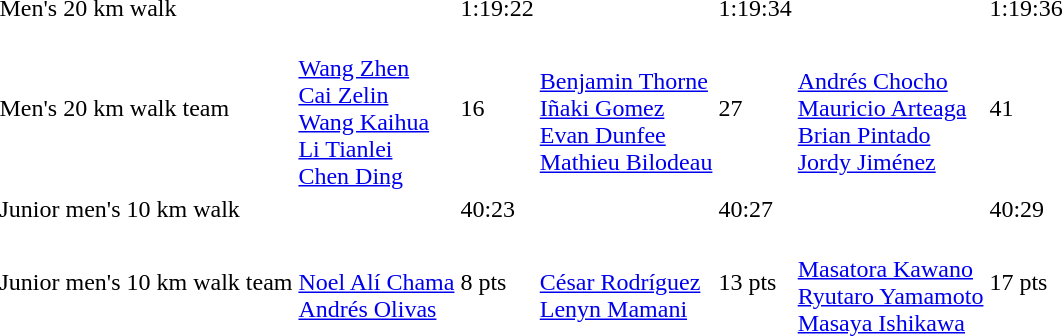<table>
<tr>
<td>Men's 20 km walk</td>
<td></td>
<td>1:19:22</td>
<td></td>
<td>1:19:34</td>
<td></td>
<td>1:19:36</td>
</tr>
<tr>
<td>Men's 20 km walk team</td>
<td><br><a href='#'>Wang Zhen</a><br><a href='#'>Cai Zelin</a><br><a href='#'>Wang Kaihua</a><br><a href='#'>Li Tianlei</a><br><a href='#'>Chen Ding</a></td>
<td>16</td>
<td><br><a href='#'>Benjamin Thorne</a><br><a href='#'>Iñaki Gomez</a><br><a href='#'>Evan Dunfee</a><br><a href='#'>Mathieu Bilodeau</a></td>
<td>27</td>
<td><br><a href='#'>Andrés Chocho</a><br><a href='#'>Mauricio Arteaga</a><br><a href='#'>Brian Pintado</a><br><a href='#'>Jordy Jiménez</a></td>
<td>41</td>
</tr>
<tr>
<td>Junior men's 10 km walk</td>
<td></td>
<td>40:23</td>
<td></td>
<td>40:27</td>
<td></td>
<td>40:29</td>
</tr>
<tr>
<td>Junior men's 10 km walk team</td>
<td><br><a href='#'>Noel Alí Chama</a><br><a href='#'>Andrés Olivas</a></td>
<td>8 pts</td>
<td><br><a href='#'>César Rodríguez</a><br><a href='#'>Lenyn Mamani</a></td>
<td>13 pts</td>
<td><br><a href='#'>Masatora Kawano</a><br><a href='#'>Ryutaro Yamamoto</a><br><a href='#'>Masaya Ishikawa</a></td>
<td>17 pts</td>
</tr>
</table>
